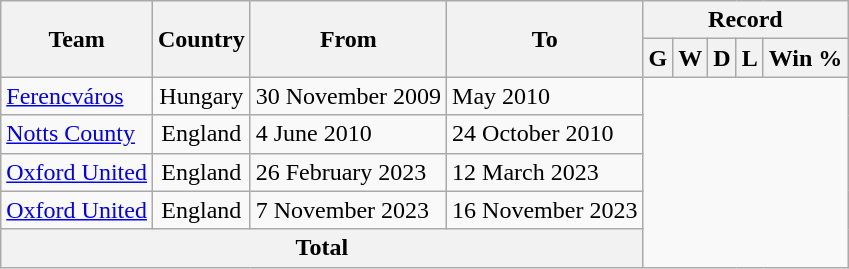<table class="wikitable" style="text-align: center">
<tr>
<th rowspan="2">Team</th>
<th rowspan="2">Country</th>
<th rowspan="2">From</th>
<th rowspan="2">To</th>
<th colspan="6">Record</th>
</tr>
<tr>
<th>G</th>
<th>W</th>
<th>D</th>
<th>L</th>
<th>Win %</th>
</tr>
<tr>
<td align=left><a href='#'>Ferencváros</a></td>
<td>Hungary</td>
<td align=left>30 November 2009</td>
<td align=left>May 2010<br></td>
</tr>
<tr>
<td align=left><a href='#'>Notts County</a></td>
<td>England</td>
<td align=left>4 June 2010</td>
<td align=left>24 October 2010<br></td>
</tr>
<tr>
<td align=left><a href='#'>Oxford United</a></td>
<td>England</td>
<td align=left>26 February 2023</td>
<td align=left>12 March 2023<br></td>
</tr>
<tr>
<td align=left><a href='#'>Oxford United</a></td>
<td>England</td>
<td align=left>7 November 2023</td>
<td align=left>16 November 2023<br></td>
</tr>
<tr>
<th colspan="4">Total<br></th>
</tr>
</table>
